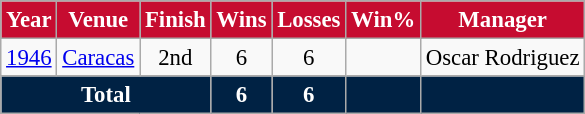<table class="wikitable sortable plainrowheaders" style="text-align:center; font-size:95%">
<tr>
<th scope="col" style="background: #C60C30; color: white;">Year</th>
<th scope="col" style="background: #C60C30; color: white;">Venue</th>
<th scope="col" style="background: #C60C30; color: white;">Finish</th>
<th scope="col" style="background: #C60C30; color: white;">Wins</th>
<th scope="col" style="background: #C60C30; color: white;">Losses</th>
<th scope="col" style="background: #C60C30; color: white;">Win%</th>
<th scope="col" style="background: #C60C30; color: white;">Manager</th>
</tr>
<tr>
<td><a href='#'>1946</a></td>
<td align=left> <a href='#'>Caracas</a></td>
<td>2nd</td>
<td>6</td>
<td>6</td>
<td></td>
<td align=left> Oscar Rodriguez</td>
</tr>
<tr style="text-align:center; background-color:#002244; color:#FFFFFF;">
<td colspan="3"><strong>Total</strong></td>
<td><strong>6</strong></td>
<td><strong>6</strong></td>
<td><strong></strong></td>
<td></td>
</tr>
</table>
